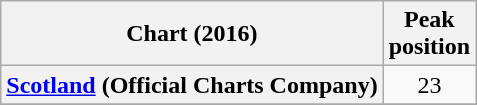<table class="wikitable sortable plainrowheaders" style="text-align:center">
<tr>
<th>Chart (2016)</th>
<th>Peak<br>position</th>
</tr>
<tr>
<th scope="row"><a href='#'>Scotland</a> (Official Charts Company)</th>
<td>23</td>
</tr>
<tr>
</tr>
</table>
